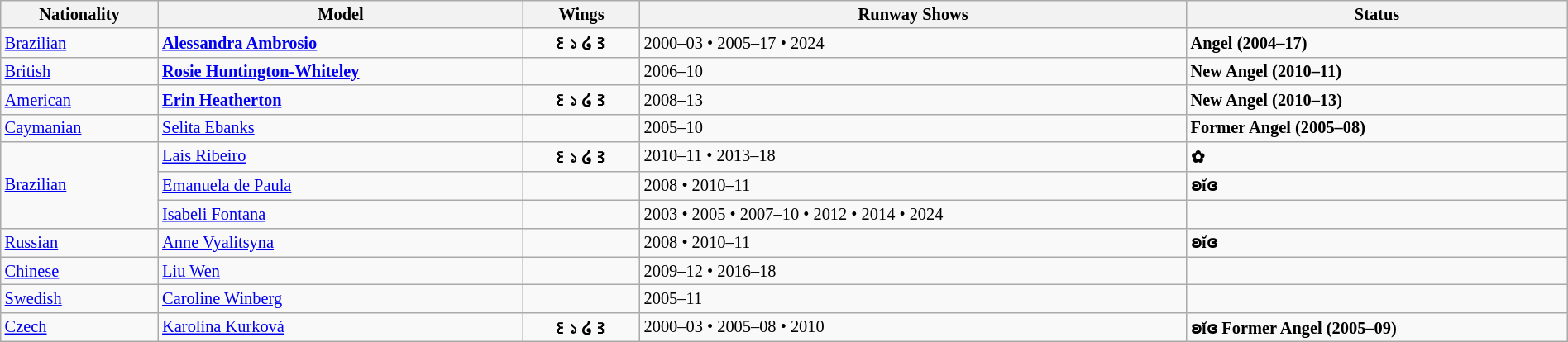<table class="sortable wikitable"  style="font-size:85%; width:100%;">
<tr>
<th style="text-align:center;">Nationality</th>
<th style="text-align:center;">Model</th>
<th style="text-align:center;">Wings</th>
<th style="text-align:center;">Runway Shows</th>
<th style="text-align:center;">Status</th>
</tr>
<tr>
<td> <a href='#'>Brazilian</a></td>
<td><strong><a href='#'>Alessandra Ambrosio</a></strong></td>
<td align="center"><strong>꒰১ ໒꒱</strong></td>
<td>2000–03 • 2005–17 • 2024</td>
<td><strong> Angel (2004–17)</strong></td>
</tr>
<tr>
<td> <a href='#'>British</a></td>
<td><strong><a href='#'>Rosie Huntington-Whiteley</a></strong></td>
<td></td>
<td>2006–10</td>
<td><strong>New  Angel (2010–11)</strong></td>
</tr>
<tr>
<td> <a href='#'>American</a></td>
<td><strong><a href='#'>Erin Heatherton</a></strong></td>
<td align="center"><strong>꒰১ ໒꒱</strong></td>
<td>2008–13</td>
<td><strong>New  Angel (2010–13)</strong></td>
</tr>
<tr>
<td> <a href='#'>Caymanian</a></td>
<td><a href='#'>Selita Ebanks</a></td>
<td></td>
<td>2005–10</td>
<td><strong>Former  Angel (2005–08)</strong></td>
</tr>
<tr>
<td rowspan="3"> <a href='#'>Brazilian</a></td>
<td><a href='#'>Lais Ribeiro</a></td>
<td align="center"><strong>꒰১ ໒꒱</strong></td>
<td>2010–11 • 2013–18</td>
<td><strong>✿</strong></td>
</tr>
<tr>
<td><a href='#'>Emanuela de Paula</a></td>
<td></td>
<td>2008 • 2010–11</td>
<td><strong>ʚĭɞ</strong></td>
</tr>
<tr>
<td><a href='#'>Isabeli Fontana</a></td>
<td></td>
<td>2003 • 2005 • 2007–10 • 2012 • 2014 • 2024</td>
<td></td>
</tr>
<tr>
<td> <a href='#'>Russian</a></td>
<td><a href='#'>Anne Vyalitsyna</a></td>
<td></td>
<td>2008 • 2010–11</td>
<td><strong>ʚĭɞ</strong></td>
</tr>
<tr>
<td> <a href='#'>Chinese</a></td>
<td><a href='#'>Liu Wen</a></td>
<td></td>
<td>2009–12 • 2016–18</td>
<td></td>
</tr>
<tr>
<td> <a href='#'>Swedish</a></td>
<td><a href='#'>Caroline Winberg</a></td>
<td></td>
<td>2005–11</td>
<td></td>
</tr>
<tr>
<td> <a href='#'>Czech</a></td>
<td><a href='#'>Karolína Kurková</a></td>
<td align="center"><strong>꒰১ ໒꒱</strong></td>
<td>2000–03 • 2005–08 • 2010</td>
<td><strong>ʚĭɞ Former  Angel (2005–09)</strong></td>
</tr>
</table>
